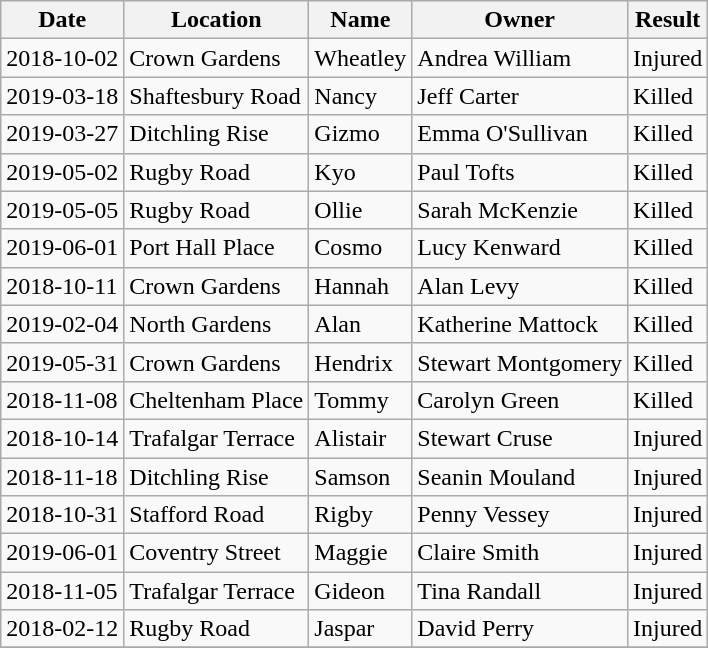<table class="wikitable sortable">
<tr>
<th>Date</th>
<th>Location</th>
<th>Name</th>
<th>Owner</th>
<th>Result</th>
</tr>
<tr>
<td>2018-10-02</td>
<td>Crown Gardens</td>
<td>Wheatley</td>
<td>Andrea William</td>
<td>Injured</td>
</tr>
<tr>
<td>2019-03-18</td>
<td>Shaftesbury Road</td>
<td>Nancy</td>
<td>Jeff Carter</td>
<td>Killed</td>
</tr>
<tr>
<td>2019-03-27</td>
<td>Ditchling Rise</td>
<td>Gizmo</td>
<td>Emma O'Sullivan</td>
<td>Killed</td>
</tr>
<tr>
<td>2019-05-02</td>
<td>Rugby Road</td>
<td>Kyo</td>
<td>Paul Tofts</td>
<td>Killed</td>
</tr>
<tr>
<td>2019-05-05</td>
<td>Rugby Road</td>
<td>Ollie</td>
<td>Sarah McKenzie</td>
<td>Killed</td>
</tr>
<tr>
<td>2019-06-01</td>
<td>Port Hall Place</td>
<td>Cosmo</td>
<td>Lucy Kenward</td>
<td>Killed</td>
</tr>
<tr>
<td>2018-10-11</td>
<td>Crown Gardens</td>
<td>Hannah</td>
<td>Alan Levy</td>
<td>Killed</td>
</tr>
<tr>
<td>2019-02-04</td>
<td>North Gardens</td>
<td>Alan</td>
<td>Katherine Mattock</td>
<td>Killed</td>
</tr>
<tr>
<td>2019-05-31</td>
<td>Crown Gardens</td>
<td>Hendrix</td>
<td>Stewart Montgomery</td>
<td>Killed</td>
</tr>
<tr>
<td>2018-11-08</td>
<td>Cheltenham Place</td>
<td>Tommy</td>
<td>Carolyn Green</td>
<td>Killed</td>
</tr>
<tr>
<td>2018-10-14</td>
<td>Trafalgar Terrace</td>
<td>Alistair</td>
<td>Stewart Cruse</td>
<td>Injured</td>
</tr>
<tr>
<td>2018-11-18</td>
<td>Ditchling Rise</td>
<td>Samson</td>
<td>Seanin Mouland</td>
<td>Injured</td>
</tr>
<tr>
<td>2018-10-31</td>
<td>Stafford Road</td>
<td>Rigby</td>
<td>Penny Vessey</td>
<td>Injured</td>
</tr>
<tr>
<td>2019-06-01</td>
<td>Coventry Street</td>
<td>Maggie</td>
<td>Claire Smith</td>
<td>Injured</td>
</tr>
<tr>
<td>2018-11-05</td>
<td>Trafalgar Terrace</td>
<td>Gideon</td>
<td>Tina Randall</td>
<td>Injured</td>
</tr>
<tr>
<td>2018-02-12</td>
<td>Rugby Road</td>
<td>Jaspar</td>
<td>David Perry</td>
<td>Injured</td>
</tr>
<tr>
</tr>
</table>
